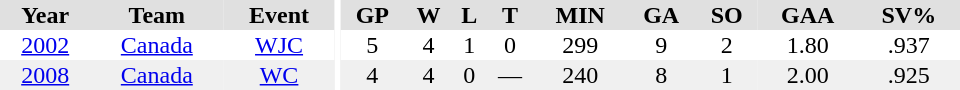<table border="0" cellpadding="1" cellspacing="0" ID="Table3" style="text-align:center; width:40em">
<tr ALIGN="center" bgcolor="#e0e0e0">
<th>Year</th>
<th>Team</th>
<th>Event</th>
<th rowspan="99" bgcolor="#ffffff"></th>
<th>GP</th>
<th>W</th>
<th>L</th>
<th>T</th>
<th>MIN</th>
<th>GA</th>
<th>SO</th>
<th>GAA</th>
<th>SV%</th>
</tr>
<tr>
<td><a href='#'>2002</a></td>
<td><a href='#'>Canada</a></td>
<td><a href='#'>WJC</a></td>
<td>5</td>
<td>4</td>
<td>1</td>
<td>0</td>
<td>299</td>
<td>9</td>
<td>2</td>
<td>1.80</td>
<td>.937</td>
</tr>
<tr bgcolor="#f0f0f0">
<td><a href='#'>2008</a></td>
<td><a href='#'>Canada</a></td>
<td><a href='#'>WC</a></td>
<td>4</td>
<td>4</td>
<td>0</td>
<td>—</td>
<td>240</td>
<td>8</td>
<td>1</td>
<td>2.00</td>
<td>.925</td>
</tr>
</table>
